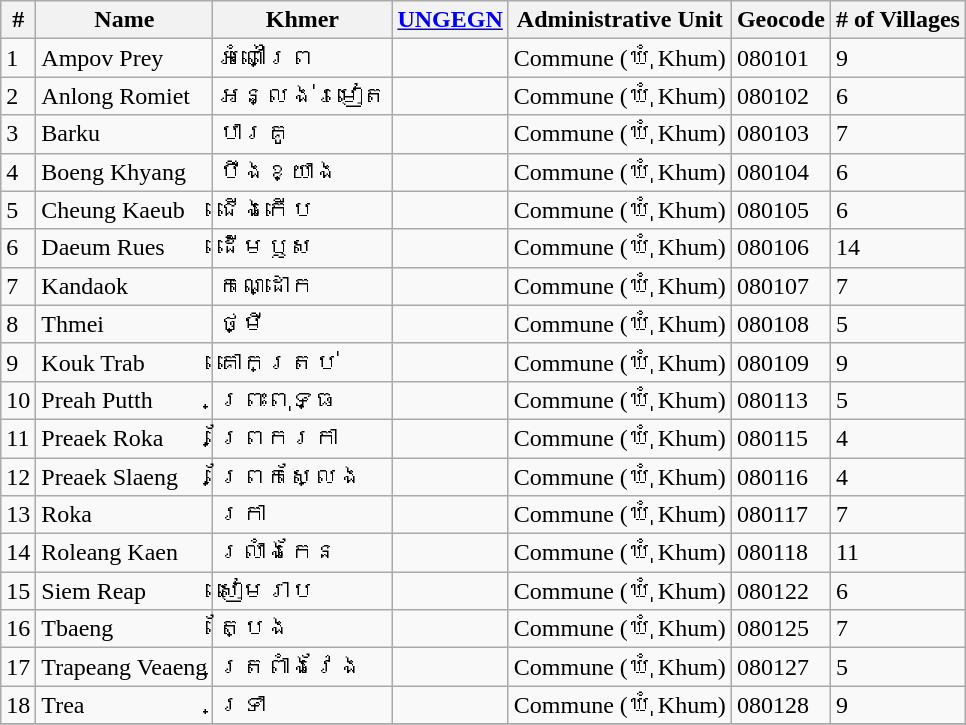<table class="wikitable sortable">
<tr>
<th>#</th>
<th>Name</th>
<th>Khmer</th>
<th><a href='#'>UNGEGN</a></th>
<th>Administrative Unit</th>
<th>Geocode</th>
<th># of Villages</th>
</tr>
<tr>
<td>1</td>
<td>Ampov Prey</td>
<td>អំពៅព្រៃ</td>
<td></td>
<td>Commune (ឃុំ Khum)</td>
<td>080101</td>
<td>9</td>
</tr>
<tr>
<td>2</td>
<td>Anlong Romiet</td>
<td>អន្លង់រមៀត</td>
<td></td>
<td>Commune (ឃុំ Khum)</td>
<td>080102</td>
<td>6</td>
</tr>
<tr>
<td>3</td>
<td>Barku</td>
<td>បារគូ</td>
<td></td>
<td>Commune (ឃុំ Khum)</td>
<td>080103</td>
<td>7</td>
</tr>
<tr>
<td>4</td>
<td>Boeng Khyang</td>
<td>បឹងខ្យាង</td>
<td></td>
<td>Commune (ឃុំ Khum)</td>
<td>080104</td>
<td>6</td>
</tr>
<tr>
<td>5</td>
<td>Cheung Kaeub</td>
<td>ជើងកើប</td>
<td></td>
<td>Commune (ឃុំ Khum)</td>
<td>080105</td>
<td>6</td>
</tr>
<tr>
<td>6</td>
<td>Daeum Rues</td>
<td>ដើមឫស</td>
<td></td>
<td>Commune (ឃុំ Khum)</td>
<td>080106</td>
<td>14</td>
</tr>
<tr>
<td>7</td>
<td>Kandaok</td>
<td>កណ្ដោក</td>
<td></td>
<td>Commune (ឃុំ Khum)</td>
<td>080107</td>
<td>7</td>
</tr>
<tr>
<td>8</td>
<td>Thmei</td>
<td>ថ្មី</td>
<td></td>
<td>Commune (ឃុំ Khum)</td>
<td>080108</td>
<td>5</td>
</tr>
<tr>
<td>9</td>
<td>Kouk Trab</td>
<td>គោកត្រប់</td>
<td></td>
<td>Commune (ឃុំ Khum)</td>
<td>080109</td>
<td>9</td>
</tr>
<tr>
<td>10</td>
<td>Preah Putth</td>
<td>ព្រះពុទ្ធ</td>
<td></td>
<td>Commune (ឃុំ Khum)</td>
<td>080113</td>
<td>5</td>
</tr>
<tr>
<td>11</td>
<td>Preaek Roka</td>
<td>ព្រែករកា</td>
<td></td>
<td>Commune (ឃុំ Khum)</td>
<td>080115</td>
<td>4</td>
</tr>
<tr>
<td>12</td>
<td>Preaek Slaeng</td>
<td>ព្រែកស្លែង</td>
<td></td>
<td>Commune (ឃុំ Khum)</td>
<td>080116</td>
<td>4</td>
</tr>
<tr>
<td>13</td>
<td>Roka</td>
<td>រកា</td>
<td></td>
<td>Commune (ឃុំ Khum)</td>
<td>080117</td>
<td>7</td>
</tr>
<tr>
<td>14</td>
<td>Roleang Kaen</td>
<td>រលាំងកែន</td>
<td></td>
<td>Commune (ឃុំ Khum)</td>
<td>080118</td>
<td>11</td>
</tr>
<tr>
<td>15</td>
<td>Siem Reap</td>
<td>សៀមរាប</td>
<td></td>
<td>Commune (ឃុំ Khum)</td>
<td>080122</td>
<td>6</td>
</tr>
<tr>
<td>16</td>
<td>Tbaeng</td>
<td>ត្បែង</td>
<td></td>
<td>Commune (ឃុំ Khum)</td>
<td>080125</td>
<td>7</td>
</tr>
<tr>
<td>17</td>
<td>Trapeang Veaeng</td>
<td>ត្រពាំងវែង</td>
<td></td>
<td>Commune (ឃុំ Khum)</td>
<td>080127</td>
<td>5</td>
</tr>
<tr>
<td>18</td>
<td>Trea</td>
<td>ទ្រា</td>
<td></td>
<td>Commune (ឃុំ Khum)</td>
<td>080128</td>
<td>9</td>
</tr>
<tr>
</tr>
</table>
